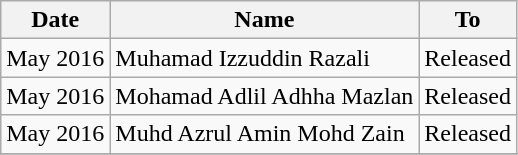<table class="wikitable sortable">
<tr>
<th style="background:;">Date</th>
<th style="background:;">Name</th>
<th style="background:;">To</th>
</tr>
<tr>
<td>May 2016</td>
<td> Muhamad Izzuddin Razali</td>
<td>Released</td>
</tr>
<tr>
<td>May 2016</td>
<td> Mohamad Adlil Adhha Mazlan</td>
<td>Released</td>
</tr>
<tr>
<td>May 2016</td>
<td> Muhd Azrul Amin Mohd Zain</td>
<td>Released</td>
</tr>
<tr>
</tr>
</table>
